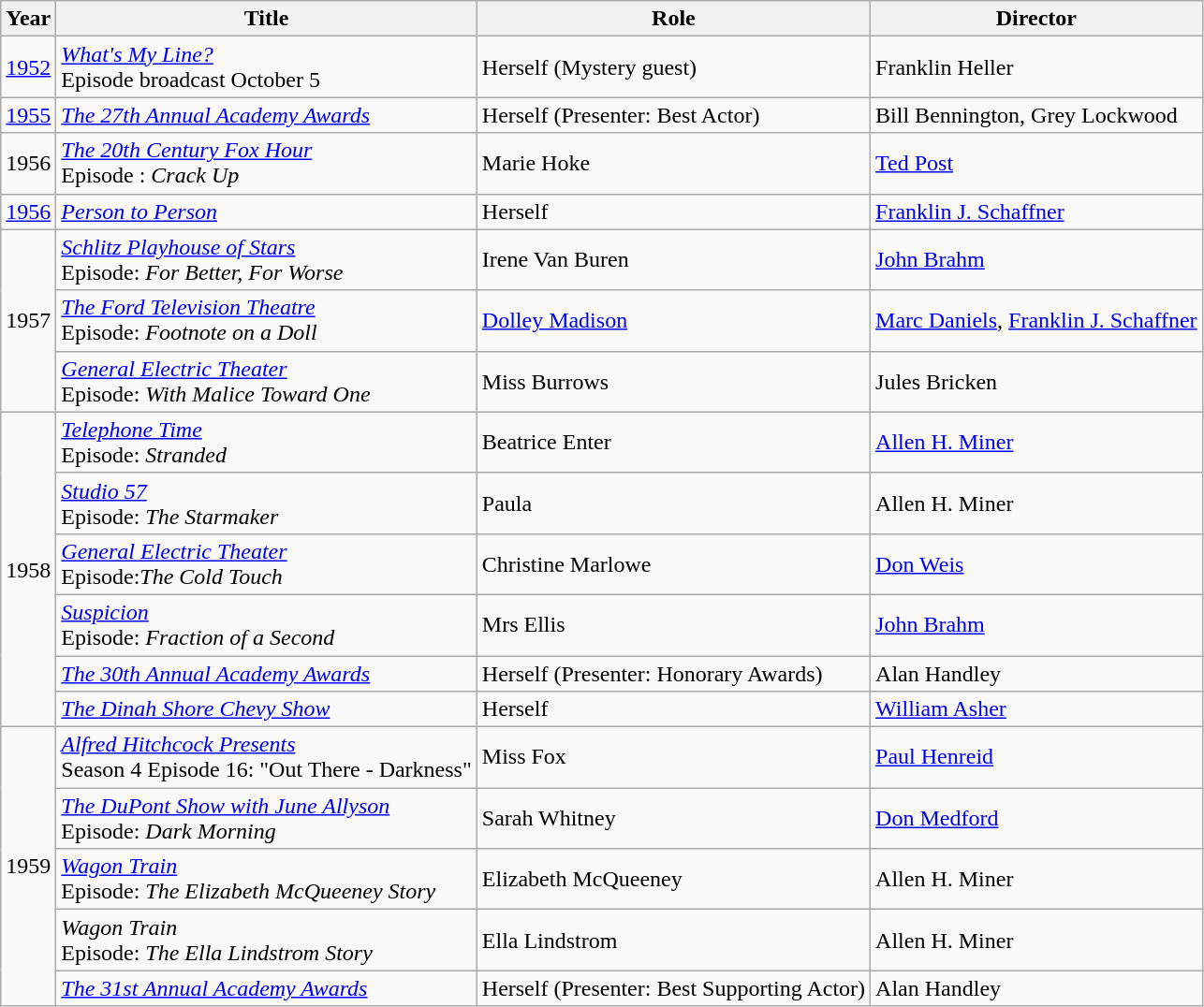<table class="wikitable sortable">
<tr>
<th>Year</th>
<th>Title</th>
<th>Role</th>
<th>Director</th>
</tr>
<tr>
<td><a href='#'>1952</a></td>
<td><em><a href='#'>What's My Line?</a></em><br>Episode broadcast October 5</td>
<td>Herself (Mystery guest)</td>
<td>Franklin Heller</td>
</tr>
<tr>
<td><a href='#'>1955</a></td>
<td data-sort-value="27th Annual Academy Awards, The"><em><a href='#'>The 27th Annual Academy Awards</a></em></td>
<td>Herself (Presenter: Best Actor)</td>
<td>Bill Bennington, Grey Lockwood</td>
</tr>
<tr>
<td>1956</td>
<td data-sort-value="20th Century Fox Hour, The"><em><a href='#'>The 20th Century Fox Hour</a></em><br>Episode : <em>Crack Up</em></td>
<td>Marie Hoke</td>
<td><a href='#'>Ted Post</a></td>
</tr>
<tr>
<td><a href='#'>1956</a></td>
<td><em><a href='#'>Person to Person</a></em></td>
<td>Herself</td>
<td><a href='#'>Franklin J. Schaffner</a></td>
</tr>
<tr>
<td rowspan="3">1957</td>
<td><em><a href='#'>Schlitz Playhouse of Stars</a></em><br>Episode: <em>For Better, For Worse</em></td>
<td>Irene Van Buren</td>
<td><a href='#'>John Brahm</a></td>
</tr>
<tr>
<td data-sort-value="Ford Television Theatre, The"><em><a href='#'>The Ford Television Theatre</a></em><br>Episode: <em>Footnote on a Doll</em></td>
<td><a href='#'>Dolley Madison</a></td>
<td><a href='#'>Marc Daniels</a>, <a href='#'>Franklin J. Schaffner</a></td>
</tr>
<tr>
<td><em><a href='#'>General Electric Theater</a></em><br>Episode: <em>With Malice Toward One</em></td>
<td>Miss Burrows</td>
<td>Jules Bricken</td>
</tr>
<tr>
<td rowspan="6">1958</td>
<td><em><a href='#'>Telephone Time</a></em><br>Episode: <em>Stranded</em></td>
<td>Beatrice Enter</td>
<td><a href='#'>Allen H. Miner</a></td>
</tr>
<tr>
<td><em><a href='#'>Studio 57</a></em><br>Episode: <em>The Starmaker</em></td>
<td>Paula</td>
<td>Allen H. Miner</td>
</tr>
<tr>
<td><em><a href='#'>General Electric Theater</a></em><br>Episode:<em>The Cold Touch</em></td>
<td>Christine Marlowe</td>
<td><a href='#'>Don Weis</a></td>
</tr>
<tr>
<td><em><a href='#'>Suspicion</a></em><br>Episode: <em>Fraction of a Second</em></td>
<td>Mrs Ellis</td>
<td><a href='#'>John Brahm</a></td>
</tr>
<tr>
<td data-sort-value="30th Annual Academy Awards, The"><em><a href='#'>The 30th Annual Academy Awards</a></em></td>
<td>Herself (Presenter: Honorary Awards)</td>
<td>Alan Handley</td>
</tr>
<tr>
<td data-sort-value="Dinah Shore Chevy Show, The"><em><a href='#'>The Dinah Shore Chevy Show</a></em></td>
<td>Herself</td>
<td><a href='#'>William Asher</a></td>
</tr>
<tr>
<td rowspan="5">1959</td>
<td><em><a href='#'>Alfred Hitchcock Presents</a></em><br>Season 4 Episode 16: "Out There - Darkness"</td>
<td>Miss Fox</td>
<td><a href='#'>Paul Henreid</a></td>
</tr>
<tr>
<td data-sort-value="DuPont Show with June Allyson, The"><em><a href='#'>The DuPont Show with June Allyson</a></em><br>Episode: <em>Dark Morning</em></td>
<td>Sarah Whitney</td>
<td><a href='#'>Don Medford</a></td>
</tr>
<tr>
<td><em><a href='#'>Wagon Train</a></em><br>Episode: <em>The Elizabeth McQueeney Story</em></td>
<td>Elizabeth McQueeney</td>
<td>Allen H. Miner</td>
</tr>
<tr>
<td><em>Wagon Train</em><br>Episode: <em>The Ella Lindstrom Story</em></td>
<td>Ella Lindstrom</td>
<td>Allen H. Miner </td>
</tr>
<tr>
<td data-sort-value="31st Annual Academy Awards, The"><em><a href='#'>The 31st Annual Academy Awards</a></em></td>
<td>Herself (Presenter: Best Supporting Actor)</td>
<td>Alan Handley</td>
</tr>
</table>
